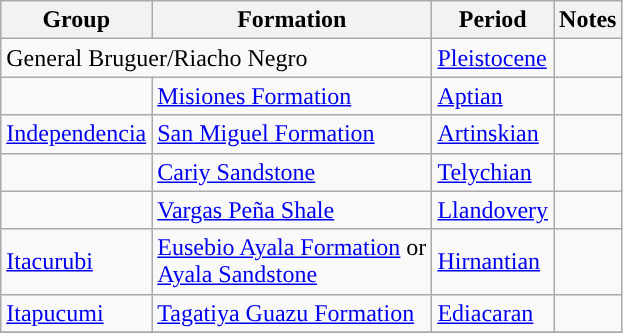<table class="wikitable sortable">
<tr>
<th>Group</th>
<th>Formation</th>
<th>Period</th>
<th class="unsortable">Notes</th>
</tr>
<tr>
<td colspan=2>General Bruguer/Riacho Negro</td>
<td style="background-color: "><a href='#'>Pleistocene</a></td>
<td align=center></td>
</tr>
<tr>
<td></td>
<td><a href='#'>Misiones Formation</a></td>
<td style="background-color: "><a href='#'>Aptian</a></td>
<td align=center></td>
</tr>
<tr>
<td><a href='#'>Independencia</a></td>
<td><a href='#'>San Miguel Formation</a></td>
<td style="background-color: "><a href='#'>Artinskian</a></td>
<td align=center></td>
</tr>
<tr>
<td></td>
<td><a href='#'>Cariy Sandstone</a></td>
<td style="background-color: "><a href='#'>Telychian</a></td>
<td align=center></td>
</tr>
<tr>
<td></td>
<td><a href='#'>Vargas Peña Shale</a></td>
<td style="background-color: "><a href='#'>Llandovery</a></td>
<td align=center></td>
</tr>
<tr>
<td><a href='#'>Itacurubi</a></td>
<td><a href='#'>Eusebio Ayala Formation</a> or<br><a href='#'>Ayala Sandstone</a></td>
<td style="background-color: "><a href='#'>Hirnantian</a></td>
<td align=center></td>
</tr>
<tr>
<td><a href='#'>Itapucumi</a></td>
<td><a href='#'>Tagatiya Guazu Formation</a></td>
<td style="background-color: "><a href='#'>Ediacaran</a></td>
<td align=center></td>
</tr>
<tr>
</tr>
</table>
